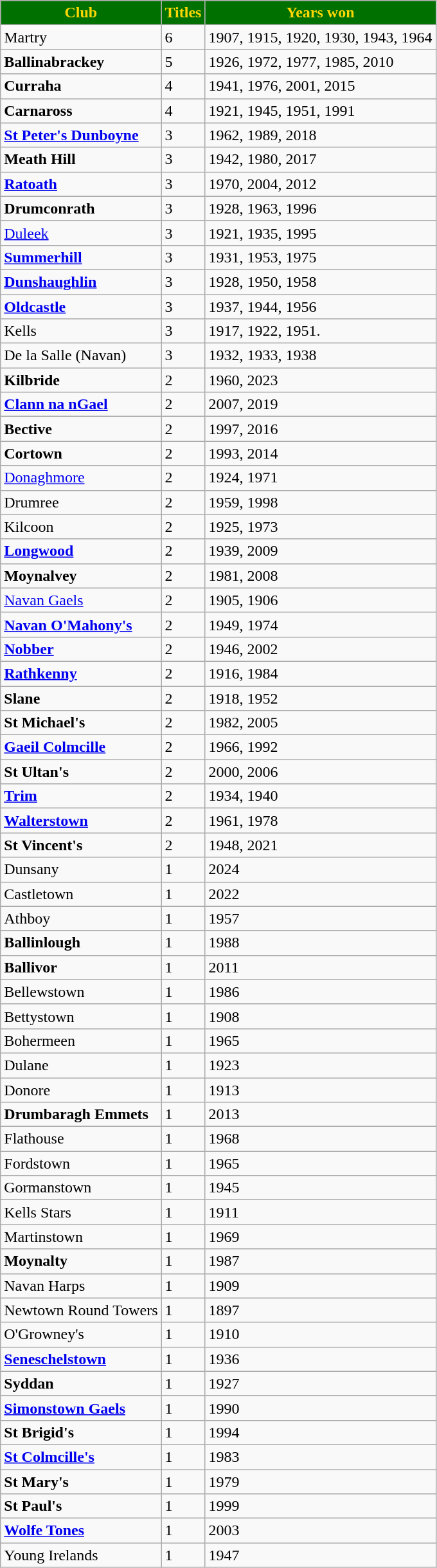<table class="wikitable">
<tr>
<th style="background:#007000;color:gold">Club</th>
<th style="background:#007000;color:gold">Titles</th>
<th style="background:#007000;color:gold">Years won</th>
</tr>
<tr>
<td>Martry</td>
<td>6</td>
<td>1907, 1915, 1920, 1930, 1943, 1964</td>
</tr>
<tr>
<td><strong>Ballinabrackey</strong></td>
<td>5</td>
<td>1926, 1972, 1977, 1985, 2010</td>
</tr>
<tr>
<td><strong>Curraha</strong></td>
<td>4</td>
<td>1941, 1976, 2001, 2015</td>
</tr>
<tr>
<td><strong>Carnaross</strong></td>
<td>4</td>
<td>1921, 1945, 1951, 1991</td>
</tr>
<tr>
<td><strong><a href='#'>St Peter's Dunboyne</a></strong></td>
<td>3</td>
<td>1962, 1989, 2018</td>
</tr>
<tr>
<td><strong>Meath Hill</strong></td>
<td>3</td>
<td>1942, 1980, 2017</td>
</tr>
<tr>
<td><strong><a href='#'>Ratoath</a></strong></td>
<td>3</td>
<td>1970, 2004, 2012</td>
</tr>
<tr>
<td><strong>Drumconrath</strong></td>
<td>3</td>
<td>1928, 1963, 1996</td>
</tr>
<tr>
<td><a href='#'>Duleek</a></td>
<td>3</td>
<td>1921, 1935, 1995</td>
</tr>
<tr>
<td><strong><a href='#'>Summerhill</a></strong></td>
<td>3</td>
<td>1931, 1953, 1975</td>
</tr>
<tr>
<td><strong><a href='#'>Dunshaughlin</a></strong></td>
<td>3</td>
<td>1928, 1950, 1958</td>
</tr>
<tr>
<td><strong><a href='#'>Oldcastle</a></strong></td>
<td>3</td>
<td>1937, 1944, 1956</td>
</tr>
<tr>
<td>Kells</td>
<td>3</td>
<td>1917, 1922, 1951.</td>
</tr>
<tr>
<td>De la Salle (Navan)</td>
<td>3</td>
<td>1932, 1933, 1938</td>
</tr>
<tr>
<td><strong>Kilbride</strong></td>
<td>2</td>
<td>1960, 2023</td>
</tr>
<tr>
<td><strong><a href='#'>Clann na nGael</a></strong></td>
<td>2</td>
<td>2007, 2019</td>
</tr>
<tr>
<td><strong>Bective</strong></td>
<td>2</td>
<td>1997, 2016</td>
</tr>
<tr>
<td><strong>Cortown</strong></td>
<td>2</td>
<td>1993, 2014</td>
</tr>
<tr>
<td><a href='#'>Donaghmore</a></td>
<td>2</td>
<td>1924, 1971</td>
</tr>
<tr>
<td>Drumree</td>
<td>2</td>
<td>1959, 1998</td>
</tr>
<tr>
<td>Kilcoon</td>
<td>2</td>
<td>1925, 1973</td>
</tr>
<tr>
<td><strong><a href='#'>Longwood</a></strong></td>
<td>2</td>
<td>1939, 2009</td>
</tr>
<tr>
<td><strong>Moynalvey</strong></td>
<td>2</td>
<td>1981, 2008</td>
</tr>
<tr>
<td><a href='#'>Navan Gaels</a></td>
<td>2</td>
<td>1905, 1906</td>
</tr>
<tr>
<td><strong><a href='#'>Navan O'Mahony's</a></strong></td>
<td>2</td>
<td>1949, 1974</td>
</tr>
<tr>
<td><strong><a href='#'>Nobber</a></strong></td>
<td>2</td>
<td>1946, 2002</td>
</tr>
<tr>
<td><strong><a href='#'>Rathkenny</a></strong></td>
<td>2</td>
<td>1916, 1984</td>
</tr>
<tr>
<td><strong>Slane</strong></td>
<td>2</td>
<td>1918, 1952</td>
</tr>
<tr>
<td><strong>St Michael's</strong></td>
<td>2</td>
<td>1982, 2005</td>
</tr>
<tr>
<td><strong><a href='#'>Gaeil Colmcille</a></strong></td>
<td>2</td>
<td>1966, 1992</td>
</tr>
<tr>
<td><strong>St Ultan's</strong></td>
<td>2</td>
<td>2000, 2006</td>
</tr>
<tr>
<td><strong><a href='#'>Trim</a></strong></td>
<td>2</td>
<td>1934, 1940</td>
</tr>
<tr>
<td><strong><a href='#'>Walterstown</a></strong></td>
<td>2</td>
<td>1961, 1978</td>
</tr>
<tr>
<td><strong>St Vincent's</strong></td>
<td>2</td>
<td>1948, 2021</td>
</tr>
<tr>
<td>Dunsany</td>
<td>1</td>
<td>2024</td>
</tr>
<tr>
<td>Castletown</td>
<td>1</td>
<td>2022</td>
</tr>
<tr>
<td>Athboy</td>
<td>1</td>
<td>1957</td>
</tr>
<tr>
<td><strong>Ballinlough</strong></td>
<td>1</td>
<td>1988</td>
</tr>
<tr>
<td><strong>Ballivor</strong></td>
<td>1</td>
<td>2011</td>
</tr>
<tr>
<td>Bellewstown</td>
<td>1</td>
<td>1986</td>
</tr>
<tr>
<td>Bettystown</td>
<td>1</td>
<td>1908</td>
</tr>
<tr>
<td>Bohermeen</td>
<td>1</td>
<td>1965</td>
</tr>
<tr>
<td>Dulane</td>
<td>1</td>
<td>1923</td>
</tr>
<tr>
<td>Donore</td>
<td>1</td>
<td>1913</td>
</tr>
<tr>
<td><strong>Drumbaragh Emmets</strong></td>
<td>1</td>
<td>2013</td>
</tr>
<tr>
<td>Flathouse</td>
<td>1</td>
<td>1968</td>
</tr>
<tr>
<td>Fordstown</td>
<td>1</td>
<td>1965</td>
</tr>
<tr>
<td>Gormanstown</td>
<td>1</td>
<td>1945</td>
</tr>
<tr>
<td>Kells Stars</td>
<td>1</td>
<td>1911</td>
</tr>
<tr>
<td>Martinstown</td>
<td>1</td>
<td>1969</td>
</tr>
<tr>
<td><strong>Moynalty</strong></td>
<td>1</td>
<td>1987</td>
</tr>
<tr>
<td>Navan Harps</td>
<td>1</td>
<td>1909</td>
</tr>
<tr>
<td>Newtown Round Towers</td>
<td>1</td>
<td>1897</td>
</tr>
<tr>
<td>O'Growney's</td>
<td>1</td>
<td>1910</td>
</tr>
<tr>
<td><strong><a href='#'>Seneschelstown</a></strong></td>
<td>1</td>
<td>1936</td>
</tr>
<tr>
<td><strong>Syddan</strong></td>
<td>1</td>
<td>1927</td>
</tr>
<tr>
<td><strong><a href='#'>Simonstown Gaels</a></strong></td>
<td>1</td>
<td>1990</td>
</tr>
<tr>
<td><strong>St Brigid's</strong></td>
<td>1</td>
<td>1994</td>
</tr>
<tr>
<td><strong><a href='#'>St Colmcille's</a></strong></td>
<td>1</td>
<td>1983</td>
</tr>
<tr>
<td><strong>St Mary's</strong></td>
<td>1</td>
<td>1979</td>
</tr>
<tr>
<td><strong>St Paul's</strong></td>
<td>1</td>
<td>1999</td>
</tr>
<tr>
<td><strong><a href='#'>Wolfe Tones</a></strong></td>
<td>1</td>
<td>2003</td>
</tr>
<tr>
<td>Young Irelands</td>
<td>1</td>
<td>1947</td>
</tr>
</table>
